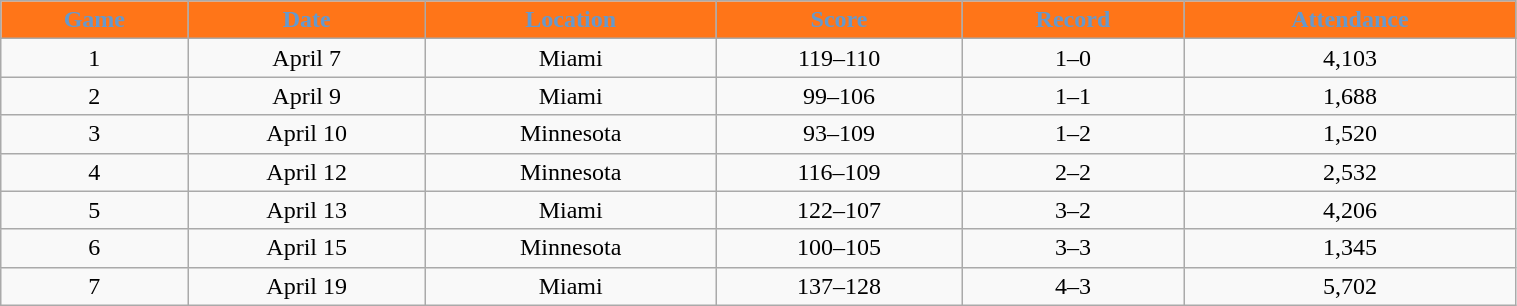<table class="wikitable" style="width:80%;">
<tr style="text-align:center; background:#FF7518;color:#6699CC;">
<td><strong>Game</strong></td>
<td><strong>Date</strong></td>
<td><strong>Location</strong></td>
<td><strong>Score</strong></td>
<td><strong>Record</strong></td>
<td><strong>Attendance</strong></td>
</tr>
<tr style="text-align:center;" bgcolor="">
<td>1</td>
<td>April 7</td>
<td>Miami</td>
<td>119–110</td>
<td>1–0</td>
<td>4,103</td>
</tr>
<tr style="text-align:center;" bgcolor="">
<td>2</td>
<td>April 9</td>
<td>Miami</td>
<td>99–106</td>
<td>1–1</td>
<td>1,688</td>
</tr>
<tr style="text-align:center;" bgcolor="">
<td>3</td>
<td>April 10</td>
<td>Minnesota</td>
<td>93–109</td>
<td>1–2</td>
<td>1,520</td>
</tr>
<tr style="text-align:center;" bgcolor="">
<td>4</td>
<td>April 12</td>
<td>Minnesota</td>
<td>116–109</td>
<td>2–2</td>
<td>2,532</td>
</tr>
<tr style="text-align:center;" bgcolor="">
<td>5</td>
<td>April 13</td>
<td>Miami</td>
<td>122–107</td>
<td>3–2</td>
<td>4,206</td>
</tr>
<tr style="text-align:center;" bgcolor="">
<td>6</td>
<td>April 15</td>
<td>Minnesota</td>
<td>100–105</td>
<td>3–3</td>
<td>1,345</td>
</tr>
<tr style="text-align:center;" bgcolor="">
<td>7</td>
<td>April 19</td>
<td>Miami</td>
<td>137–128</td>
<td>4–3</td>
<td>5,702</td>
</tr>
</table>
